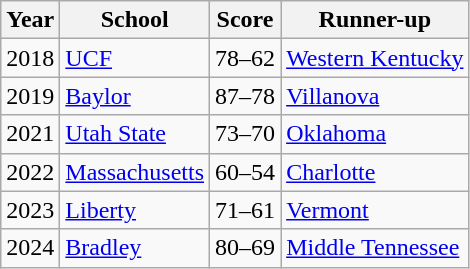<table class="wikitable">
<tr>
<th>Year</th>
<th>School</th>
<th>Score</th>
<th>Runner-up</th>
</tr>
<tr>
<td>2018</td>
<td><a href='#'>UCF</a></td>
<td>78–62</td>
<td><a href='#'>Western Kentucky</a></td>
</tr>
<tr>
<td>2019</td>
<td><a href='#'>Baylor</a></td>
<td>87–78</td>
<td><a href='#'>Villanova</a></td>
</tr>
<tr>
<td>2021</td>
<td><a href='#'>Utah State</a></td>
<td>73–70</td>
<td><a href='#'>Oklahoma</a></td>
</tr>
<tr>
<td>2022</td>
<td><a href='#'>Massachusetts</a></td>
<td>60–54</td>
<td><a href='#'>Charlotte</a></td>
</tr>
<tr>
<td>2023</td>
<td><a href='#'>Liberty</a></td>
<td>71–61</td>
<td><a href='#'>Vermont</a></td>
</tr>
<tr>
<td>2024</td>
<td><a href='#'>Bradley</a></td>
<td>80–69</td>
<td><a href='#'>Middle Tennessee</a></td>
</tr>
</table>
